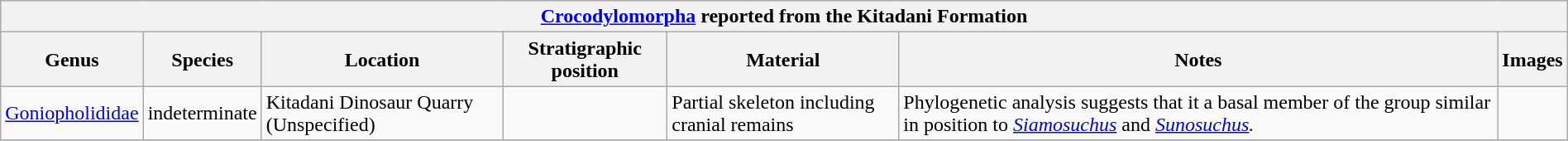<table class="wikitable" align="center" width="100%">
<tr>
<th colspan="7" align="center"><strong><a href='#'>Crocodylomorpha</a> reported from the Kitadani Formation</strong></th>
</tr>
<tr>
<th>Genus</th>
<th>Species</th>
<th>Location</th>
<th>Stratigraphic position</th>
<th>Material</th>
<th>Notes</th>
<th>Images</th>
</tr>
<tr>
<td><a href='#'>Goniopholididae</a></td>
<td>indeterminate</td>
<td>Kitadani Dinosaur Quarry (Unspecified)</td>
<td></td>
<td>Partial skeleton including cranial remains</td>
<td>Phylogenetic analysis suggests that it a basal member of the group similar in position to <em><a href='#'>Siamosuchus</a></em> and <em><a href='#'>Sunosuchus</a>.</em></td>
<td><br></td>
</tr>
<tr>
</tr>
</table>
